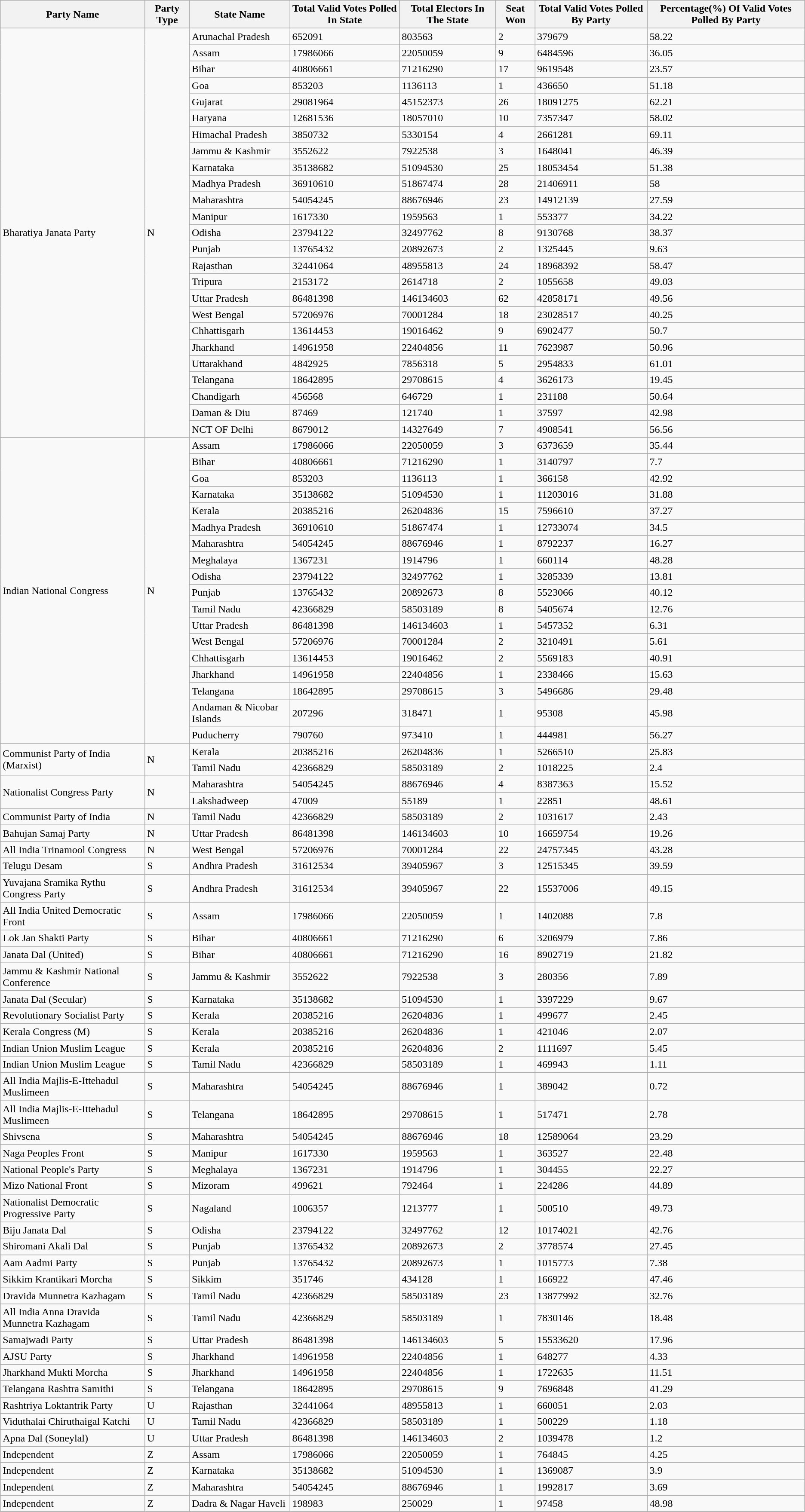<table class="wikitable sortable">
<tr>
<th>Party Name</th>
<th>Party Type</th>
<th>State Name</th>
<th>Total Valid Votes Polled In State</th>
<th>Total Electors In The State</th>
<th>Seat Won</th>
<th>Total Valid Votes Polled By Party</th>
<th>Percentage(%) Of Valid Votes Polled By Party</th>
</tr>
<tr>
<td rowspan="25">Bharatiya Janata Party</td>
<td rowspan="25">N</td>
<td>Arunachal Pradesh</td>
<td>652091</td>
<td>803563</td>
<td>2</td>
<td>379679</td>
<td>58.22</td>
</tr>
<tr>
<td>Assam</td>
<td>17986066</td>
<td>22050059</td>
<td>9</td>
<td>6484596</td>
<td>36.05</td>
</tr>
<tr>
<td>Bihar</td>
<td>40806661</td>
<td>71216290</td>
<td>17</td>
<td>9619548</td>
<td>23.57</td>
</tr>
<tr>
<td>Goa</td>
<td>853203</td>
<td>1136113</td>
<td>1</td>
<td>436650</td>
<td>51.18</td>
</tr>
<tr>
<td>Gujarat</td>
<td>29081964</td>
<td>45152373</td>
<td>26</td>
<td>18091275</td>
<td>62.21</td>
</tr>
<tr>
<td>Haryana</td>
<td>12681536</td>
<td>18057010</td>
<td>10</td>
<td>7357347</td>
<td>58.02</td>
</tr>
<tr>
<td>Himachal Pradesh</td>
<td>3850732</td>
<td>5330154</td>
<td>4</td>
<td>2661281</td>
<td>69.11</td>
</tr>
<tr>
<td>Jammu & Kashmir</td>
<td>3552622</td>
<td>7922538</td>
<td>3</td>
<td>1648041</td>
<td>46.39</td>
</tr>
<tr>
<td>Karnataka</td>
<td>35138682</td>
<td>51094530</td>
<td>25</td>
<td>18053454</td>
<td>51.38</td>
</tr>
<tr>
<td>Madhya Pradesh</td>
<td>36910610</td>
<td>51867474</td>
<td>28</td>
<td>21406911</td>
<td>58</td>
</tr>
<tr>
<td>Maharashtra</td>
<td>54054245</td>
<td>88676946</td>
<td>23</td>
<td>14912139</td>
<td>27.59</td>
</tr>
<tr>
<td>Manipur</td>
<td>1617330</td>
<td>1959563</td>
<td>1</td>
<td>553377</td>
<td>34.22</td>
</tr>
<tr>
<td>Odisha</td>
<td>23794122</td>
<td>32497762</td>
<td>8</td>
<td>9130768</td>
<td>38.37</td>
</tr>
<tr>
<td>Punjab</td>
<td>13765432</td>
<td>20892673</td>
<td>2</td>
<td>1325445</td>
<td>9.63</td>
</tr>
<tr>
<td>Rajasthan</td>
<td>32441064</td>
<td>48955813</td>
<td>24</td>
<td>18968392</td>
<td>58.47</td>
</tr>
<tr>
<td>Tripura</td>
<td>2153172</td>
<td>2614718</td>
<td>2</td>
<td>1055658</td>
<td>49.03</td>
</tr>
<tr>
<td>Uttar Pradesh</td>
<td>86481398</td>
<td>146134603</td>
<td>62</td>
<td>42858171</td>
<td>49.56</td>
</tr>
<tr>
<td>West Bengal</td>
<td>57206976</td>
<td>70001284</td>
<td>18</td>
<td>23028517</td>
<td>40.25</td>
</tr>
<tr>
<td>Chhattisgarh</td>
<td>13614453</td>
<td>19016462</td>
<td>9</td>
<td>6902477</td>
<td>50.7</td>
</tr>
<tr>
<td>Jharkhand</td>
<td>14961958</td>
<td>22404856</td>
<td>11</td>
<td>7623987</td>
<td>50.96</td>
</tr>
<tr>
<td>Uttarakhand</td>
<td>4842925</td>
<td>7856318</td>
<td>5</td>
<td>2954833</td>
<td>61.01</td>
</tr>
<tr>
<td>Telangana</td>
<td>18642895</td>
<td>29708615</td>
<td>4</td>
<td>3626173</td>
<td>19.45</td>
</tr>
<tr>
<td>Chandigarh</td>
<td>456568</td>
<td>646729</td>
<td>1</td>
<td>231188</td>
<td>50.64</td>
</tr>
<tr>
<td>Daman & Diu</td>
<td>87469</td>
<td>121740</td>
<td>1</td>
<td>37597</td>
<td>42.98</td>
</tr>
<tr>
<td>NCT OF Delhi</td>
<td>8679012</td>
<td>14327649</td>
<td>7</td>
<td>4908541</td>
<td>56.56</td>
</tr>
<tr>
<td rowspan="18">Indian National Congress</td>
<td rowspan="18">N</td>
<td>Assam</td>
<td>17986066</td>
<td>22050059</td>
<td>3</td>
<td>6373659</td>
<td>35.44</td>
</tr>
<tr>
<td>Bihar</td>
<td>40806661</td>
<td>71216290</td>
<td>1</td>
<td>3140797</td>
<td>7.7</td>
</tr>
<tr>
<td>Goa</td>
<td>853203</td>
<td>1136113</td>
<td>1</td>
<td>366158</td>
<td>42.92</td>
</tr>
<tr>
<td>Karnataka</td>
<td>35138682</td>
<td>51094530</td>
<td>1</td>
<td>11203016</td>
<td>31.88</td>
</tr>
<tr>
<td>Kerala</td>
<td>20385216</td>
<td>26204836</td>
<td>15</td>
<td>7596610</td>
<td>37.27</td>
</tr>
<tr>
<td>Madhya Pradesh</td>
<td>36910610</td>
<td>51867474</td>
<td>1</td>
<td>12733074</td>
<td>34.5</td>
</tr>
<tr>
<td>Maharashtra</td>
<td>54054245</td>
<td>88676946</td>
<td>1</td>
<td>8792237</td>
<td>16.27</td>
</tr>
<tr>
<td>Meghalaya</td>
<td>1367231</td>
<td>1914796</td>
<td>1</td>
<td>660114</td>
<td>48.28</td>
</tr>
<tr>
<td>Odisha</td>
<td>23794122</td>
<td>32497762</td>
<td>1</td>
<td>3285339</td>
<td>13.81</td>
</tr>
<tr>
<td>Punjab</td>
<td>13765432</td>
<td>20892673</td>
<td>8</td>
<td>5523066</td>
<td>40.12</td>
</tr>
<tr>
<td>Tamil Nadu</td>
<td>42366829</td>
<td>58503189</td>
<td>8</td>
<td>5405674</td>
<td>12.76</td>
</tr>
<tr>
<td>Uttar Pradesh</td>
<td>86481398</td>
<td>146134603</td>
<td>1</td>
<td>5457352</td>
<td>6.31</td>
</tr>
<tr>
<td>West Bengal</td>
<td>57206976</td>
<td>70001284</td>
<td>2</td>
<td>3210491</td>
<td>5.61</td>
</tr>
<tr>
<td>Chhattisgarh</td>
<td>13614453</td>
<td>19016462</td>
<td>2</td>
<td>5569183</td>
<td>40.91</td>
</tr>
<tr>
<td>Jharkhand</td>
<td>14961958</td>
<td>22404856</td>
<td>1</td>
<td>2338466</td>
<td>15.63</td>
</tr>
<tr>
<td>Telangana</td>
<td>18642895</td>
<td>29708615</td>
<td>3</td>
<td>5496686</td>
<td>29.48</td>
</tr>
<tr>
<td>Andaman & Nicobar Islands</td>
<td>207296</td>
<td>318471</td>
<td>1</td>
<td>95308</td>
<td>45.98</td>
</tr>
<tr>
<td>Puducherry</td>
<td>790760</td>
<td>973410</td>
<td>1</td>
<td>444981</td>
<td>56.27</td>
</tr>
<tr>
<td rowspan="2">Communist Party of India  (Marxist)</td>
<td rowspan="2">N</td>
<td>Kerala</td>
<td>20385216</td>
<td>26204836</td>
<td>1</td>
<td>5266510</td>
<td>25.83</td>
</tr>
<tr>
<td>Tamil Nadu</td>
<td>42366829</td>
<td>58503189</td>
<td>2</td>
<td>1018225</td>
<td>2.4</td>
</tr>
<tr>
<td rowspan="2">Nationalist Congress Party</td>
<td rowspan="2">N</td>
<td>Maharashtra</td>
<td>54054245</td>
<td>88676946</td>
<td>4</td>
<td>8387363</td>
<td>15.52</td>
</tr>
<tr>
<td>Lakshadweep</td>
<td>47009</td>
<td>55189</td>
<td>1</td>
<td>22851</td>
<td>48.61</td>
</tr>
<tr>
<td>Communist Party of India</td>
<td>N</td>
<td>Tamil Nadu</td>
<td>42366829</td>
<td>58503189</td>
<td>2</td>
<td>1031617</td>
<td>2.43</td>
</tr>
<tr>
<td>Bahujan Samaj Party</td>
<td>N</td>
<td>Uttar Pradesh</td>
<td>86481398</td>
<td>146134603</td>
<td>10</td>
<td>16659754</td>
<td>19.26</td>
</tr>
<tr>
<td>All India Trinamool Congress</td>
<td>N</td>
<td>West Bengal</td>
<td>57206976</td>
<td>70001284</td>
<td>22</td>
<td>24757345</td>
<td>43.28</td>
</tr>
<tr>
<td>Telugu Desam</td>
<td>S</td>
<td>Andhra Pradesh</td>
<td>31612534</td>
<td>39405967</td>
<td>3</td>
<td>12515345</td>
<td>39.59</td>
</tr>
<tr>
<td>Yuvajana Sramika Rythu Congress Party</td>
<td>S</td>
<td>Andhra Pradesh</td>
<td>31612534</td>
<td>39405967</td>
<td>22</td>
<td>15537006</td>
<td>49.15</td>
</tr>
<tr>
<td>All India United Democratic Front</td>
<td>S</td>
<td>Assam</td>
<td>17986066</td>
<td>22050059</td>
<td>1</td>
<td>1402088</td>
<td>7.8</td>
</tr>
<tr>
<td>Lok Jan Shakti Party</td>
<td>S</td>
<td>Bihar</td>
<td>40806661</td>
<td>71216290</td>
<td>6</td>
<td>3206979</td>
<td>7.86</td>
</tr>
<tr>
<td>Janata Dal  (United)</td>
<td>S</td>
<td>Bihar</td>
<td>40806661</td>
<td>71216290</td>
<td>16</td>
<td>8902719</td>
<td>21.82</td>
</tr>
<tr>
<td>Jammu & Kashmir National Conference</td>
<td>S</td>
<td>Jammu & Kashmir</td>
<td>3552622</td>
<td>7922538</td>
<td>3</td>
<td>280356</td>
<td>7.89</td>
</tr>
<tr>
<td>Janata Dal  (Secular)</td>
<td>S</td>
<td>Karnataka</td>
<td>35138682</td>
<td>51094530</td>
<td>1</td>
<td>3397229</td>
<td>9.67</td>
</tr>
<tr>
<td>Revolutionary Socialist Party</td>
<td>S</td>
<td>Kerala</td>
<td>20385216</td>
<td>26204836</td>
<td>1</td>
<td>499677</td>
<td>2.45</td>
</tr>
<tr>
<td>Kerala Congress  (M)</td>
<td>S</td>
<td>Kerala</td>
<td>20385216</td>
<td>26204836</td>
<td>1</td>
<td>421046</td>
<td>2.07</td>
</tr>
<tr>
<td>Indian Union Muslim League</td>
<td>S</td>
<td>Kerala</td>
<td>20385216</td>
<td>26204836</td>
<td>2</td>
<td>1111697</td>
<td>5.45</td>
</tr>
<tr>
<td>Indian Union Muslim League</td>
<td>S</td>
<td>Tamil Nadu</td>
<td>42366829</td>
<td>58503189</td>
<td>1</td>
<td>469943</td>
<td>1.11</td>
</tr>
<tr>
<td>All India Majlis-E-Ittehadul Muslimeen</td>
<td>S</td>
<td>Maharashtra</td>
<td>54054245</td>
<td>88676946</td>
<td>1</td>
<td>389042</td>
<td>0.72</td>
</tr>
<tr>
<td>All India Majlis-E-Ittehadul Muslimeen</td>
<td>S</td>
<td>Telangana</td>
<td>18642895</td>
<td>29708615</td>
<td>1</td>
<td>517471</td>
<td>2.78</td>
</tr>
<tr>
<td>Shivsena</td>
<td>S</td>
<td>Maharashtra</td>
<td>54054245</td>
<td>88676946</td>
<td>18</td>
<td>12589064</td>
<td>23.29</td>
</tr>
<tr>
<td>Naga Peoples Front</td>
<td>S</td>
<td>Manipur</td>
<td>1617330</td>
<td>1959563</td>
<td>1</td>
<td>363527</td>
<td>22.48</td>
</tr>
<tr>
<td>National People's Party</td>
<td>S</td>
<td>Meghalaya</td>
<td>1367231</td>
<td>1914796</td>
<td>1</td>
<td>304455</td>
<td>22.27</td>
</tr>
<tr>
<td>Mizo National Front</td>
<td>S</td>
<td>Mizoram</td>
<td>499621</td>
<td>792464</td>
<td>1</td>
<td>224286</td>
<td>44.89</td>
</tr>
<tr>
<td>Nationalist Democratic Progressive Party</td>
<td>S</td>
<td>Nagaland</td>
<td>1006357</td>
<td>1213777</td>
<td>1</td>
<td>500510</td>
<td>49.73</td>
</tr>
<tr>
<td>Biju Janata Dal</td>
<td>S</td>
<td>Odisha</td>
<td>23794122</td>
<td>32497762</td>
<td>12</td>
<td>10174021</td>
<td>42.76</td>
</tr>
<tr>
<td>Shiromani Akali Dal</td>
<td>S</td>
<td>Punjab</td>
<td>13765432</td>
<td>20892673</td>
<td>2</td>
<td>3778574</td>
<td>27.45</td>
</tr>
<tr>
<td>Aam Aadmi Party</td>
<td>S</td>
<td>Punjab</td>
<td>13765432</td>
<td>20892673</td>
<td>1</td>
<td>1015773</td>
<td>7.38</td>
</tr>
<tr>
<td>Sikkim Krantikari Morcha</td>
<td>S</td>
<td>Sikkim</td>
<td>351746</td>
<td>434128</td>
<td>1</td>
<td>166922</td>
<td>47.46</td>
</tr>
<tr>
<td>Dravida Munnetra Kazhagam</td>
<td>S</td>
<td>Tamil Nadu</td>
<td>42366829</td>
<td>58503189</td>
<td>23</td>
<td>13877992</td>
<td>32.76</td>
</tr>
<tr>
<td>All India Anna Dravida Munnetra Kazhagam</td>
<td>S</td>
<td>Tamil Nadu</td>
<td>42366829</td>
<td>58503189</td>
<td>1</td>
<td>7830146</td>
<td>18.48</td>
</tr>
<tr>
<td>Samajwadi Party</td>
<td>S</td>
<td>Uttar Pradesh</td>
<td>86481398</td>
<td>146134603</td>
<td>5</td>
<td>15533620</td>
<td>17.96</td>
</tr>
<tr>
<td>AJSU Party</td>
<td>S</td>
<td>Jharkhand</td>
<td>14961958</td>
<td>22404856</td>
<td>1</td>
<td>648277</td>
<td>4.33</td>
</tr>
<tr>
<td>Jharkhand Mukti Morcha</td>
<td>S</td>
<td>Jharkhand</td>
<td>14961958</td>
<td>22404856</td>
<td>1</td>
<td>1722635</td>
<td>11.51</td>
</tr>
<tr>
<td>Telangana Rashtra Samithi</td>
<td>S</td>
<td>Telangana</td>
<td>18642895</td>
<td>29708615</td>
<td>9</td>
<td>7696848</td>
<td>41.29</td>
</tr>
<tr>
<td>Rashtriya Loktantrik Party</td>
<td>U</td>
<td>Rajasthan</td>
<td>32441064</td>
<td>48955813</td>
<td>1</td>
<td>660051</td>
<td>2.03</td>
</tr>
<tr>
<td>Viduthalai Chiruthaigal Katchi</td>
<td>U</td>
<td>Tamil Nadu</td>
<td>42366829</td>
<td>58503189</td>
<td>1</td>
<td>500229</td>
<td>1.18</td>
</tr>
<tr>
<td>Apna Dal (Soneylal)</td>
<td>U</td>
<td>Uttar Pradesh</td>
<td>86481398</td>
<td>146134603</td>
<td>2</td>
<td>1039478</td>
<td>1.2</td>
</tr>
<tr>
<td>Independent</td>
<td>Z</td>
<td>Assam</td>
<td>17986066</td>
<td>22050059</td>
<td>1</td>
<td>764845</td>
<td>4.25</td>
</tr>
<tr>
<td>Independent</td>
<td>Z</td>
<td>Karnataka</td>
<td>35138682</td>
<td>51094530</td>
<td>1</td>
<td>1369087</td>
<td>3.9</td>
</tr>
<tr>
<td>Independent</td>
<td>Z</td>
<td>Maharashtra</td>
<td>54054245</td>
<td>88676946</td>
<td>1</td>
<td>1992817</td>
<td>3.69</td>
</tr>
<tr>
<td>Independent</td>
<td>Z</td>
<td>Dadra & Nagar Haveli</td>
<td>198983</td>
<td>250029</td>
<td>1</td>
<td>97458</td>
<td>48.98</td>
</tr>
</table>
